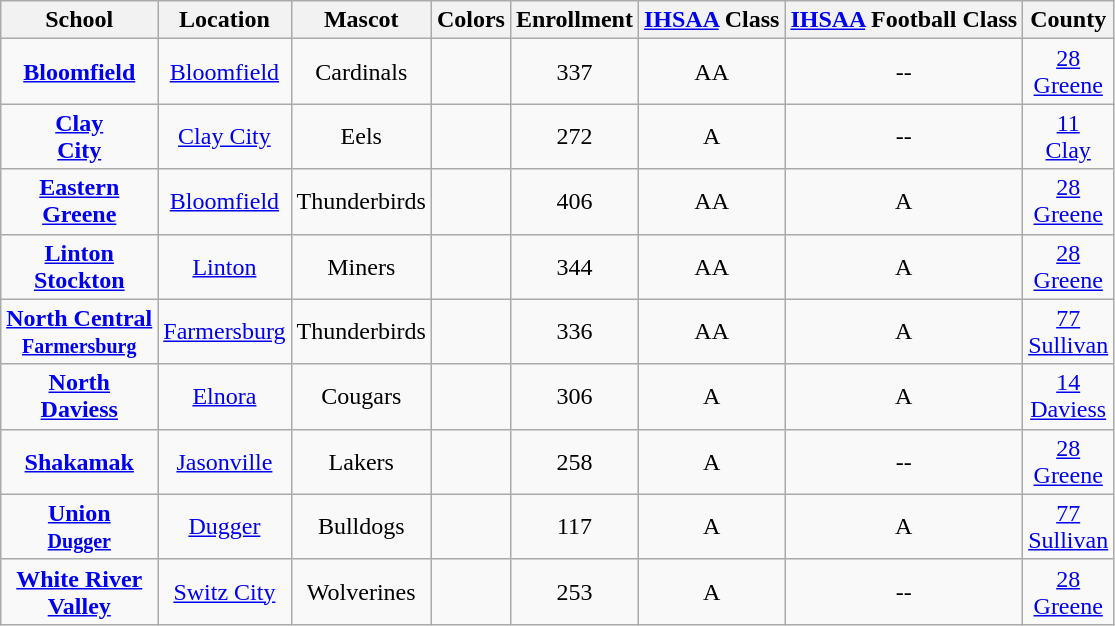<table class="wikitable" style="text-align:center;">
<tr>
<th>School</th>
<th>Location</th>
<th>Mascot</th>
<th>Colors</th>
<th>Enrollment</th>
<th><a href='#'>IHSAA</a> Class</th>
<th><a href='#'>IHSAA</a> Football Class</th>
<th>County</th>
</tr>
<tr>
<td><strong><a href='#'>Bloomfield</a></strong></td>
<td><a href='#'>Bloomfield</a></td>
<td>Cardinals</td>
<td> </td>
<td>337</td>
<td>AA</td>
<td>--</td>
<td><a href='#'>28 <br> Greene</a></td>
</tr>
<tr>
<td><strong><a href='#'>Clay <br> City</a></strong></td>
<td><a href='#'>Clay City</a></td>
<td>Eels</td>
<td> </td>
<td>272</td>
<td>A</td>
<td>--</td>
<td><a href='#'>11 <br> Clay</a></td>
</tr>
<tr>
<td><strong><a href='#'>Eastern <br> Greene</a></strong></td>
<td><a href='#'>Bloomfield</a></td>
<td>Thunderbirds</td>
<td>  </td>
<td>406</td>
<td>AA</td>
<td>A</td>
<td><a href='#'>28 <br> Greene</a></td>
</tr>
<tr>
<td><strong><a href='#'>Linton <br> Stockton</a></strong></td>
<td><a href='#'>Linton</a></td>
<td>Miners</td>
<td>  </td>
<td>344</td>
<td>AA</td>
<td>A</td>
<td><a href='#'>28 <br> Greene</a></td>
</tr>
<tr>
<td><strong><a href='#'>North Central <br> <small>Farmersburg</small></a></strong></td>
<td><a href='#'>Farmersburg</a></td>
<td>Thunderbirds</td>
<td> </td>
<td>336</td>
<td>AA</td>
<td>A</td>
<td><a href='#'>77 <br> Sullivan</a></td>
</tr>
<tr>
<td><strong><a href='#'>North <br> Daviess</a></strong></td>
<td><a href='#'>Elnora</a></td>
<td>Cougars</td>
<td>  </td>
<td>306</td>
<td>A</td>
<td>A</td>
<td><a href='#'>14 <br> Daviess</a></td>
</tr>
<tr>
<td><strong><a href='#'>Shakamak</a></strong></td>
<td><a href='#'>Jasonville</a></td>
<td>Lakers</td>
<td> </td>
<td>258</td>
<td>A</td>
<td>--</td>
<td><a href='#'>28 <br> Greene</a></td>
</tr>
<tr>
<td><strong><a href='#'>Union <br> <small>Dugger</small></a></strong></td>
<td><a href='#'>Dugger</a></td>
<td>Bulldogs</td>
<td>  </td>
<td>117</td>
<td>A</td>
<td>A</td>
<td><a href='#'>77 <br> Sullivan</a></td>
</tr>
<tr>
<td><strong><a href='#'>White River <br> Valley</a></strong></td>
<td><a href='#'>Switz City</a></td>
<td>Wolverines</td>
<td>  </td>
<td>253</td>
<td>A</td>
<td>--</td>
<td><a href='#'>28 <br> Greene</a></td>
</tr>
</table>
